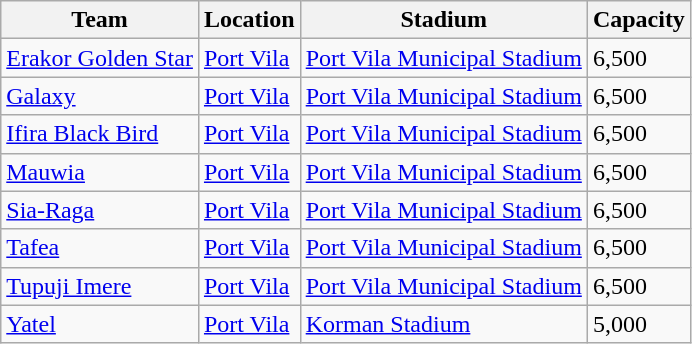<table class="wikitable sortable">
<tr>
<th>Team</th>
<th>Location</th>
<th>Stadium</th>
<th>Capacity</th>
</tr>
<tr>
<td><a href='#'>Erakor Golden Star</a></td>
<td><a href='#'>Port Vila</a></td>
<td><a href='#'>Port Vila Municipal Stadium</a></td>
<td>6,500</td>
</tr>
<tr>
<td><a href='#'>Galaxy</a></td>
<td><a href='#'>Port Vila</a></td>
<td><a href='#'>Port Vila Municipal Stadium</a></td>
<td>6,500</td>
</tr>
<tr>
<td><a href='#'>Ifira Black Bird</a></td>
<td><a href='#'>Port Vila</a></td>
<td><a href='#'>Port Vila Municipal Stadium</a></td>
<td>6,500</td>
</tr>
<tr>
<td><a href='#'>Mauwia</a></td>
<td><a href='#'>Port Vila</a></td>
<td><a href='#'>Port Vila Municipal Stadium</a></td>
<td>6,500</td>
</tr>
<tr>
<td><a href='#'>Sia-Raga</a></td>
<td><a href='#'>Port Vila</a></td>
<td><a href='#'>Port Vila Municipal Stadium</a></td>
<td>6,500</td>
</tr>
<tr>
<td><a href='#'>Tafea</a></td>
<td><a href='#'>Port Vila</a></td>
<td><a href='#'>Port Vila Municipal Stadium</a></td>
<td>6,500</td>
</tr>
<tr>
<td><a href='#'>Tupuji Imere</a></td>
<td><a href='#'>Port Vila</a></td>
<td><a href='#'>Port Vila Municipal Stadium</a></td>
<td>6,500</td>
</tr>
<tr>
<td><a href='#'>Yatel</a></td>
<td><a href='#'>Port Vila</a></td>
<td><a href='#'>Korman Stadium</a></td>
<td>5,000</td>
</tr>
</table>
